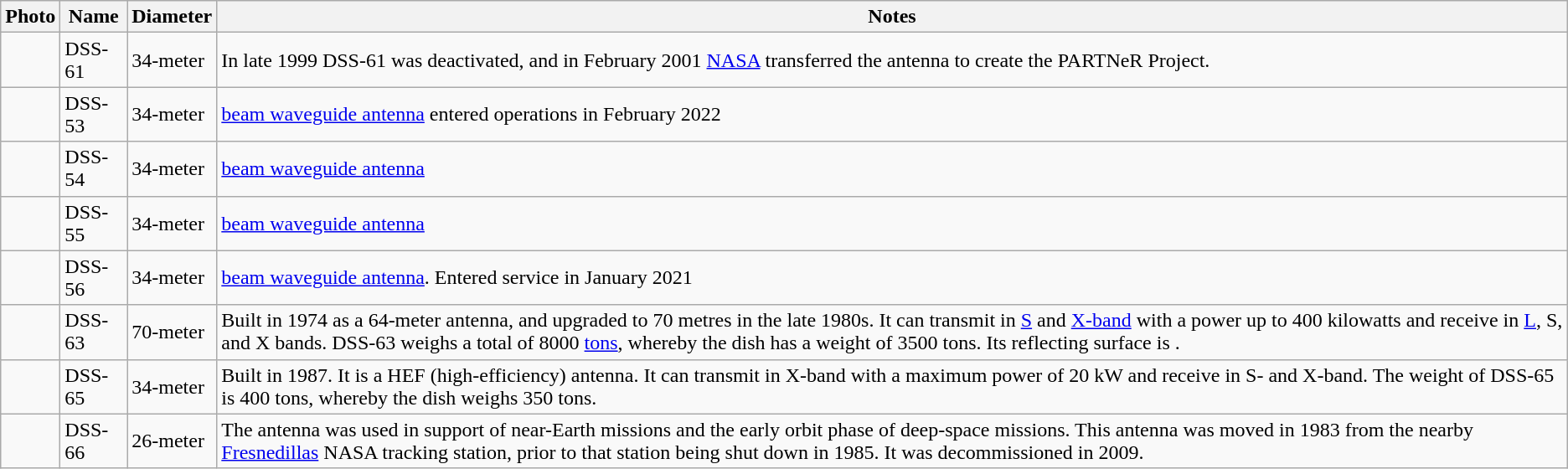<table class="wikitable">
<tr>
<th>Photo</th>
<th>Name</th>
<th>Diameter</th>
<th>Notes</th>
</tr>
<tr>
<td></td>
<td>DSS-61</td>
<td>34-meter</td>
<td>In late 1999 DSS-61 was deactivated, and in February 2001 <a href='#'>NASA</a> transferred the antenna to create the PARTNeR Project.</td>
</tr>
<tr>
<td></td>
<td>DSS-53</td>
<td>34-meter</td>
<td><a href='#'>beam waveguide antenna</a> entered operations in February 2022</td>
</tr>
<tr>
<td></td>
<td>DSS-54</td>
<td>34-meter</td>
<td><a href='#'>beam waveguide antenna</a></td>
</tr>
<tr>
<td></td>
<td>DSS-55</td>
<td>34-meter</td>
<td><a href='#'>beam waveguide antenna</a></td>
</tr>
<tr>
<td></td>
<td>DSS-56</td>
<td>34-meter</td>
<td><a href='#'>beam waveguide antenna</a>. Entered service in January 2021</td>
</tr>
<tr>
<td></td>
<td>DSS-63</td>
<td>70-meter</td>
<td>Built in 1974 as a 64-meter antenna, and upgraded to 70 metres in the late 1980s. It can transmit in <a href='#'>S</a> and <a href='#'>X-band</a> with a power up to 400 kilowatts and receive in <a href='#'>L</a>, S, and X bands. DSS-63 weighs a total of 8000 <a href='#'>tons</a>, whereby the dish has a weight of 3500 tons. Its reflecting surface is .</td>
</tr>
<tr>
<td></td>
<td>DSS-65</td>
<td>34-meter</td>
<td>Built in 1987. It is a HEF (high-efficiency) antenna. It can transmit in X-band with a maximum power of 20 kW and receive in S- and X-band. The weight of DSS-65 is 400 tons, whereby the dish weighs 350 tons.</td>
</tr>
<tr>
<td></td>
<td>DSS-66</td>
<td>26-meter</td>
<td>The antenna was used in support of near-Earth missions and the early orbit phase of deep-space missions. This antenna was moved in 1983 from the nearby <a href='#'>Fresnedillas</a> NASA tracking station, prior to that station being shut down in 1985. It was decommissioned in 2009.</td>
</tr>
</table>
